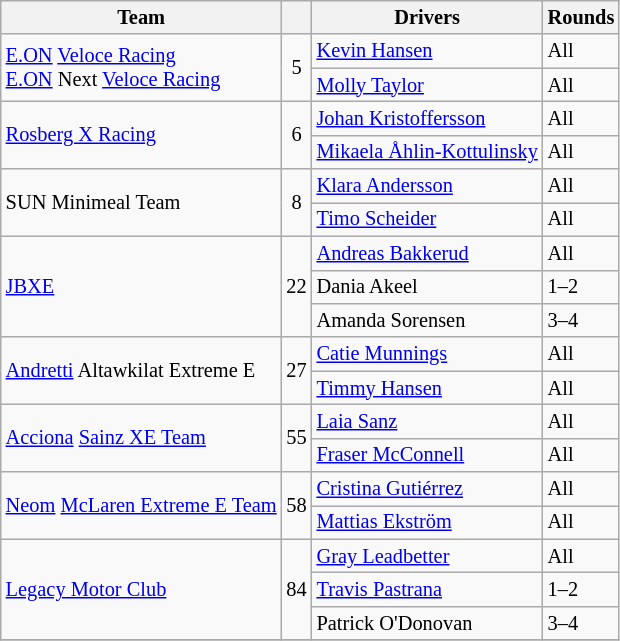<table class="wikitable" style="font-size: 85%">
<tr>
<th>Team</th>
<th></th>
<th>Drivers</th>
<th>Rounds</th>
</tr>
<tr>
<td rowspan=2> <a href='#'>E.ON</a> <a href='#'>Veloce Racing</a> <br>  <a href='#'>E.ON</a> Next <a href='#'>Veloce Racing</a></td>
<td rowspan=2 align=center>5</td>
<td> <a href='#'>Kevin Hansen</a></td>
<td>All</td>
</tr>
<tr>
<td> <a href='#'>Molly Taylor</a></td>
<td>All</td>
</tr>
<tr>
<td rowspan=2> <a href='#'>Rosberg X Racing</a></td>
<td rowspan=2 align=center>6</td>
<td> <a href='#'>Johan Kristoffersson</a></td>
<td>All</td>
</tr>
<tr>
<td> <a href='#'>Mikaela Åhlin-Kottulinsky</a></td>
<td>All</td>
</tr>
<tr>
<td rowspan=2> SUN Minimeal Team</td>
<td rowspan=2 align=center>8</td>
<td> <a href='#'>Klara Andersson</a></td>
<td>All</td>
</tr>
<tr>
<td> <a href='#'>Timo Scheider</a></td>
<td>All</td>
</tr>
<tr>
<td rowspan="3"> <a href='#'>JBXE</a></td>
<td rowspan="3" align="center">22</td>
<td> <a href='#'>Andreas Bakkerud</a></td>
<td>All</td>
</tr>
<tr>
<td> Dania Akeel</td>
<td>1–2</td>
</tr>
<tr>
<td> Amanda Sorensen</td>
<td>3–4</td>
</tr>
<tr>
<td rowspan="2"> <a href='#'>Andretti</a> Altawkilat Extreme E</td>
<td rowspan=2 align=center>27</td>
<td> <a href='#'>Catie Munnings</a></td>
<td>All</td>
</tr>
<tr>
<td> <a href='#'>Timmy Hansen</a></td>
<td>All</td>
</tr>
<tr>
<td rowspan=2> <a href='#'>Acciona</a>  <a href='#'>Sainz XE Team</a></td>
<td rowspan=2 align=center>55</td>
<td> <a href='#'>Laia Sanz</a></td>
<td>All</td>
</tr>
<tr>
<td> <a href='#'>Fraser McConnell</a></td>
<td>All</td>
</tr>
<tr>
<td rowspan=2> <a href='#'>Neom</a> <a href='#'>McLaren Extreme E Team</a></td>
<td rowspan=2 align=center>58</td>
<td> <a href='#'>Cristina Gutiérrez</a></td>
<td>All</td>
</tr>
<tr>
<td> <a href='#'>Mattias Ekström</a></td>
<td>All</td>
</tr>
<tr>
<td rowspan=3> <a href='#'>Legacy Motor Club</a></td>
<td rowspan=3 align=center>84</td>
<td> <a href='#'>Gray Leadbetter</a></td>
<td>All</td>
</tr>
<tr>
<td> <a href='#'>Travis Pastrana</a></td>
<td>1–2</td>
</tr>
<tr>
<td> Patrick O'Donovan</td>
<td>3–4</td>
</tr>
<tr>
</tr>
</table>
